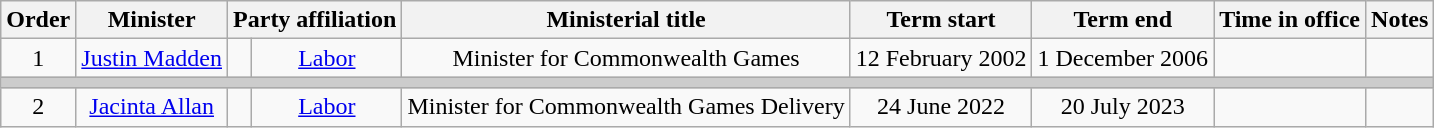<table class="wikitable" style="text-align:center">
<tr>
<th>Order</th>
<th>Minister</th>
<th colspan="2">Party affiliation</th>
<th>Ministerial title</th>
<th>Term start</th>
<th>Term end</th>
<th>Time in office</th>
<th>Notes</th>
</tr>
<tr>
<td>1</td>
<td><a href='#'>Justin Madden</a></td>
<td></td>
<td><a href='#'>Labor</a></td>
<td>Minister for Commonwealth Games</td>
<td>12 February 2002</td>
<td>1 December 2006</td>
<td></td>
<td></td>
</tr>
<tr>
<th colspan=9 style="background: #cccccc;"></th>
</tr>
<tr>
<td>2</td>
<td><a href='#'>Jacinta Allan</a></td>
<td></td>
<td><a href='#'>Labor</a></td>
<td>Minister for Commonwealth Games Delivery</td>
<td>24 June 2022</td>
<td>20 July 2023</td>
<td></td>
<td></td>
</tr>
</table>
